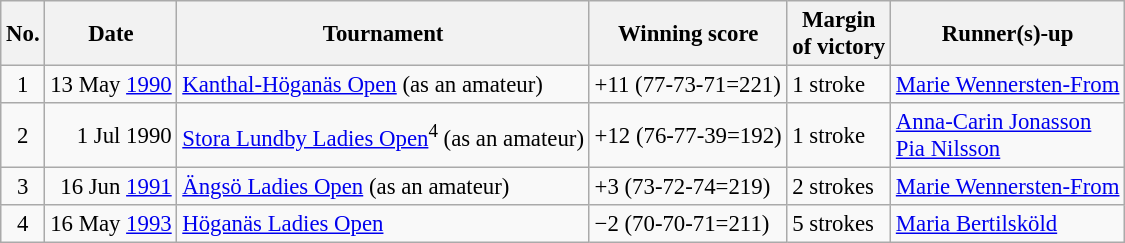<table class="wikitable" style="font-size:95%;">
<tr>
<th>No.</th>
<th>Date</th>
<th>Tournament</th>
<th>Winning score</th>
<th>Margin<br>of victory</th>
<th>Runner(s)-up</th>
</tr>
<tr>
<td align=center>1</td>
<td align=right>13 May <a href='#'>1990</a></td>
<td><a href='#'>Kanthal-Höganäs Open</a> (as an amateur)</td>
<td>+11  (77-73-71=221)</td>
<td>1 stroke</td>
<td> <a href='#'>Marie Wennersten-From</a></td>
</tr>
<tr>
<td align=center>2</td>
<td align=right>1 Jul 1990</td>
<td><a href='#'>Stora Lundby Ladies Open</a><sup>4</sup> (as an amateur)</td>
<td>+12 (76-77-39=192)</td>
<td>1 stroke</td>
<td> <a href='#'>Anna-Carin Jonasson</a><br> <a href='#'>Pia Nilsson</a></td>
</tr>
<tr>
<td align=center>3</td>
<td align=right>16 Jun <a href='#'>1991</a></td>
<td><a href='#'>Ängsö Ladies Open</a> (as an amateur)</td>
<td>+3 (73-72-74=219)</td>
<td>2 strokes</td>
<td> <a href='#'>Marie Wennersten-From</a></td>
</tr>
<tr>
<td align=center>4</td>
<td align=right>16 May <a href='#'>1993</a></td>
<td><a href='#'>Höganäs Ladies Open</a></td>
<td>−2 (70-70-71=211)</td>
<td>5 strokes</td>
<td> <a href='#'>Maria Bertilsköld</a></td>
</tr>
</table>
